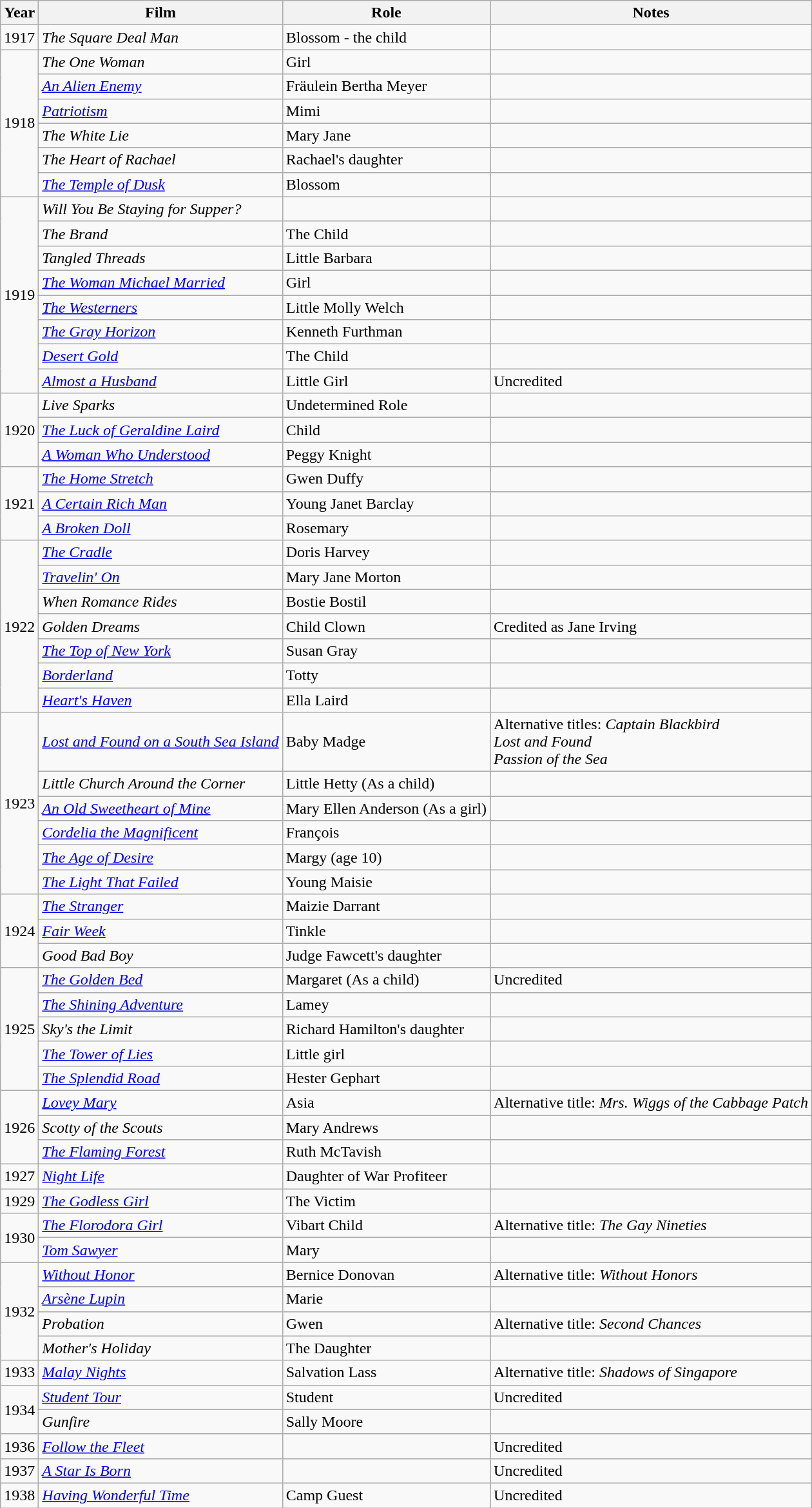<table class="wikitable sortable" | Film>
<tr>
<th>Year</th>
<th>Film</th>
<th>Role</th>
<th class="unsortable">Notes</th>
</tr>
<tr>
<td>1917</td>
<td><em>The Square Deal Man</em></td>
<td>Blossom - the child</td>
<td></td>
</tr>
<tr>
<td rowspan=6>1918</td>
<td><em>The One Woman</em></td>
<td>Girl</td>
<td></td>
</tr>
<tr>
<td><em><a href='#'>An Alien Enemy</a></em></td>
<td>Fräulein Bertha Meyer</td>
<td></td>
</tr>
<tr>
<td><em><a href='#'>Patriotism</a></em></td>
<td>Mimi</td>
<td></td>
</tr>
<tr>
<td><em>The White Lie</em></td>
<td>Mary Jane</td>
<td></td>
</tr>
<tr>
<td><em>The Heart of Rachael</em></td>
<td>Rachael's daughter</td>
<td></td>
</tr>
<tr>
<td><em><a href='#'>The Temple of Dusk</a></em></td>
<td>Blossom</td>
<td></td>
</tr>
<tr>
<td rowspan=8>1919</td>
<td><em>Will You Be Staying for Supper?</em></td>
<td></td>
<td></td>
</tr>
<tr>
<td><em>The Brand</em></td>
<td>The Child</td>
<td></td>
</tr>
<tr>
<td><em>Tangled Threads</em></td>
<td>Little Barbara</td>
<td></td>
</tr>
<tr>
<td><em><a href='#'>The Woman Michael Married</a></em></td>
<td>Girl</td>
<td></td>
</tr>
<tr>
<td><em><a href='#'>The Westerners</a></em></td>
<td>Little Molly Welch</td>
<td></td>
</tr>
<tr>
<td><em><a href='#'>The Gray Horizon</a></em></td>
<td>Kenneth Furthman</td>
<td></td>
</tr>
<tr>
<td><em><a href='#'>Desert Gold</a></em></td>
<td>The Child</td>
<td></td>
</tr>
<tr>
<td><em><a href='#'>Almost a Husband</a></em></td>
<td>Little Girl</td>
<td>Uncredited</td>
</tr>
<tr>
<td rowspan=3>1920</td>
<td><em>Live Sparks</em></td>
<td>Undetermined Role</td>
<td></td>
</tr>
<tr>
<td><em><a href='#'>The Luck of Geraldine Laird</a></em></td>
<td>Child</td>
<td></td>
</tr>
<tr>
<td><em><a href='#'>A Woman Who Understood</a></em></td>
<td>Peggy Knight</td>
<td></td>
</tr>
<tr>
<td rowspan=3>1921</td>
<td><em><a href='#'>The Home Stretch</a></em></td>
<td>Gwen Duffy</td>
<td></td>
</tr>
<tr>
<td><em><a href='#'>A Certain Rich Man</a></em></td>
<td>Young Janet Barclay</td>
<td></td>
</tr>
<tr>
<td><em><a href='#'>A Broken Doll</a></em></td>
<td>Rosemary</td>
<td></td>
</tr>
<tr>
<td rowspan=7>1922</td>
<td><em><a href='#'>The Cradle</a></em></td>
<td>Doris Harvey</td>
<td></td>
</tr>
<tr>
<td><em><a href='#'>Travelin' On</a></em></td>
<td>Mary Jane Morton</td>
<td></td>
</tr>
<tr>
<td><em>When Romance Rides</em></td>
<td>Bostie Bostil</td>
<td></td>
</tr>
<tr>
<td><em>Golden Dreams</em></td>
<td>Child Clown</td>
<td>Credited as Jane Irving</td>
</tr>
<tr>
<td><em><a href='#'>The Top of New York</a></em></td>
<td>Susan Gray</td>
<td></td>
</tr>
<tr>
<td><em><a href='#'>Borderland</a></em></td>
<td>Totty</td>
<td></td>
</tr>
<tr>
<td><em><a href='#'>Heart's Haven</a></em></td>
<td>Ella Laird</td>
<td></td>
</tr>
<tr>
<td rowspan=6>1923</td>
<td><em><a href='#'>Lost and Found on a South Sea Island</a></em></td>
<td>Baby Madge</td>
<td>Alternative titles: <em>Captain Blackbird</em><br><em>Lost and Found</em><br><em>Passion of the Sea</em></td>
</tr>
<tr>
<td><em>Little Church Around the Corner</em></td>
<td>Little Hetty (As a child)</td>
<td></td>
</tr>
<tr>
<td><em><a href='#'>An Old Sweetheart of Mine</a></em></td>
<td>Mary Ellen Anderson (As a girl)</td>
<td></td>
</tr>
<tr>
<td><em><a href='#'>Cordelia the Magnificent</a></em></td>
<td>François</td>
<td></td>
</tr>
<tr>
<td><em><a href='#'>The Age of Desire</a></em></td>
<td>Margy (age 10)</td>
<td></td>
</tr>
<tr>
<td><em><a href='#'>The Light That Failed</a></em></td>
<td>Young Maisie</td>
<td></td>
</tr>
<tr>
<td rowspan=3>1924</td>
<td><em><a href='#'>The Stranger</a></em></td>
<td>Maizie Darrant</td>
<td></td>
</tr>
<tr>
<td><em><a href='#'>Fair Week</a></em></td>
<td>Tinkle</td>
<td></td>
</tr>
<tr>
<td><em>Good Bad Boy</em></td>
<td>Judge Fawcett's daughter</td>
<td></td>
</tr>
<tr>
<td rowspan=5>1925</td>
<td><em><a href='#'>The Golden Bed</a></em></td>
<td>Margaret (As a child)</td>
<td>Uncredited</td>
</tr>
<tr>
<td><em><a href='#'>The Shining Adventure</a></em></td>
<td>Lamey</td>
<td></td>
</tr>
<tr>
<td><em>Sky's the Limit</em></td>
<td>Richard Hamilton's daughter</td>
<td></td>
</tr>
<tr>
<td><em><a href='#'>The Tower of Lies</a></em></td>
<td>Little girl</td>
<td></td>
</tr>
<tr>
<td><em><a href='#'>The Splendid Road</a></em></td>
<td>Hester Gephart</td>
<td></td>
</tr>
<tr>
<td rowspan=3>1926</td>
<td><em><a href='#'>Lovey Mary</a></em></td>
<td>Asia</td>
<td>Alternative title: <em>Mrs. Wiggs of the Cabbage Patch</em></td>
</tr>
<tr>
<td><em>Scotty of the Scouts</em></td>
<td>Mary Andrews</td>
<td></td>
</tr>
<tr>
<td><em><a href='#'>The Flaming Forest</a></em></td>
<td>Ruth McTavish</td>
<td></td>
</tr>
<tr>
<td>1927</td>
<td><em><a href='#'>Night Life</a></em></td>
<td>Daughter of War Profiteer</td>
<td></td>
</tr>
<tr>
<td>1929</td>
<td><em><a href='#'>The Godless Girl</a></em></td>
<td>The Victim</td>
<td></td>
</tr>
<tr>
<td rowspan=2>1930</td>
<td><em><a href='#'>The Florodora Girl</a></em></td>
<td>Vibart Child</td>
<td>Alternative title: <em>The Gay Nineties</em></td>
</tr>
<tr>
<td><em><a href='#'>Tom Sawyer</a></em></td>
<td>Mary</td>
<td></td>
</tr>
<tr>
<td rowspan=4>1932</td>
<td><em><a href='#'>Without Honor</a></em></td>
<td>Bernice Donovan</td>
<td>Alternative title: <em>Without Honors</em></td>
</tr>
<tr>
<td><em><a href='#'>Arsène Lupin</a></em></td>
<td>Marie</td>
<td></td>
</tr>
<tr>
<td><em>Probation</em></td>
<td>Gwen</td>
<td>Alternative title: <em>Second Chances</em></td>
</tr>
<tr>
<td><em>Mother's Holiday</em></td>
<td>The Daughter</td>
<td></td>
</tr>
<tr>
<td>1933</td>
<td><em><a href='#'>Malay Nights</a></em></td>
<td>Salvation Lass</td>
<td>Alternative title: <em>Shadows of Singapore</em></td>
</tr>
<tr>
<td rowspan=2>1934</td>
<td><em><a href='#'>Student Tour</a></em></td>
<td>Student</td>
<td>Uncredited</td>
</tr>
<tr>
<td><em>Gunfire</em></td>
<td>Sally Moore</td>
<td></td>
</tr>
<tr>
<td>1936</td>
<td><em><a href='#'>Follow the Fleet</a></em></td>
<td></td>
<td>Uncredited</td>
</tr>
<tr>
<td>1937</td>
<td><em><a href='#'>A Star Is Born</a></em></td>
<td></td>
<td>Uncredited</td>
</tr>
<tr>
<td>1938</td>
<td><em><a href='#'>Having Wonderful Time</a></em></td>
<td>Camp Guest</td>
<td>Uncredited</td>
</tr>
</table>
